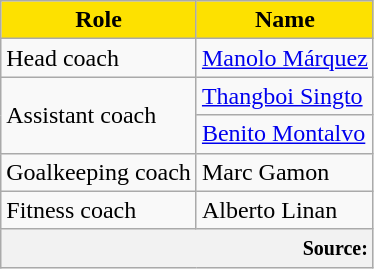<table class="wikitable">
<tr>
<th style="background:#FDE100; color:#000000; text-align:center;">Role</th>
<th style="background:#FDE100; color:#000000; text-align:center;">Name</th>
</tr>
<tr>
<td>Head coach</td>
<td> <a href='#'>Manolo Márquez</a></td>
</tr>
<tr>
<td rowspan=2>Assistant coach</td>
<td> <a href='#'>Thangboi Singto</a></td>
</tr>
<tr>
<td> <a href='#'>Benito Montalvo</a></td>
</tr>
<tr>
<td>Goalkeeping coach</td>
<td> Marc Gamon</td>
</tr>
<tr>
<td>Fitness coach</td>
<td> Alberto Linan</td>
</tr>
<tr>
<th colspan="11" style="text-align:right;"><small>Source:</small></th>
</tr>
</table>
